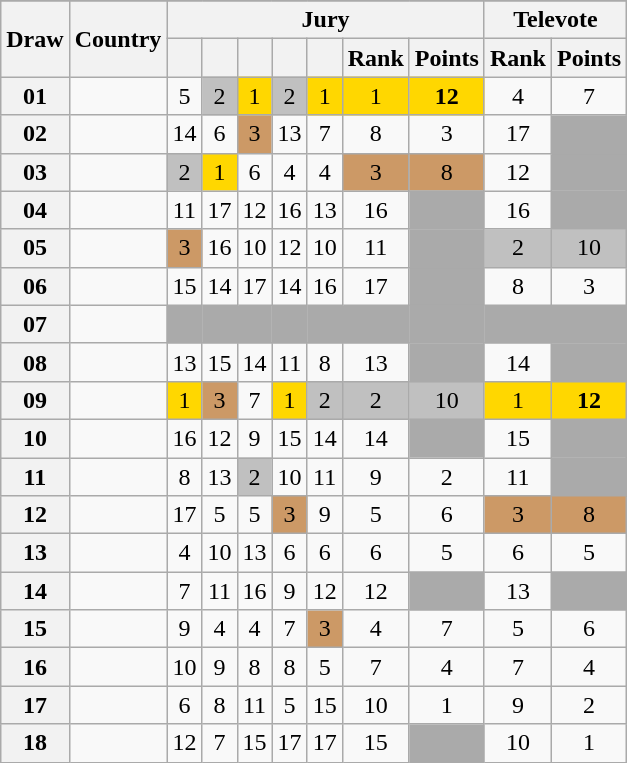<table class="sortable wikitable collapsible plainrowheaders" style="text-align:center;">
<tr>
</tr>
<tr>
<th scope="col" rowspan="2">Draw</th>
<th scope="col" rowspan="2">Country</th>
<th scope="col" colspan="7">Jury</th>
<th scope="col" colspan="2">Televote</th>
</tr>
<tr>
<th scope="col"><small></small></th>
<th scope="col"><small></small></th>
<th scope="col"><small></small></th>
<th scope="col"><small></small></th>
<th scope="col"><small></small></th>
<th scope="col">Rank</th>
<th scope="col">Points</th>
<th scope="col">Rank</th>
<th scope="col">Points</th>
</tr>
<tr>
<th scope="row" style="text-align:center;">01</th>
<td style="text-align:left;"></td>
<td>5</td>
<td style="background:silver;">2</td>
<td style="background:gold;">1</td>
<td style="background:silver;">2</td>
<td style="background:gold;">1</td>
<td style="background:gold;">1</td>
<td style="background:gold;"><strong>12</strong></td>
<td>4</td>
<td>7</td>
</tr>
<tr>
<th scope="row" style="text-align:center;">02</th>
<td style="text-align:left;"></td>
<td>14</td>
<td>6</td>
<td style="background:#CC9966;">3</td>
<td>13</td>
<td>7</td>
<td>8</td>
<td>3</td>
<td>17</td>
<td style="background:#AAAAAA;"></td>
</tr>
<tr>
<th scope="row" style="text-align:center;">03</th>
<td style="text-align:left;"></td>
<td style="background:silver;">2</td>
<td style="background:gold;">1</td>
<td>6</td>
<td>4</td>
<td>4</td>
<td style="background:#CC9966;">3</td>
<td style="background:#CC9966;">8</td>
<td>12</td>
<td style="background:#AAAAAA;"></td>
</tr>
<tr>
<th scope="row" style="text-align:center;">04</th>
<td style="text-align:left;"></td>
<td>11</td>
<td>17</td>
<td>12</td>
<td>16</td>
<td>13</td>
<td>16</td>
<td style="background:#AAAAAA;"></td>
<td>16</td>
<td style="background:#AAAAAA;"></td>
</tr>
<tr>
<th scope="row" style="text-align:center;">05</th>
<td style="text-align:left;"></td>
<td style="background:#CC9966;">3</td>
<td>16</td>
<td>10</td>
<td>12</td>
<td>10</td>
<td>11</td>
<td style="background:#AAAAAA;"></td>
<td style="background:silver;">2</td>
<td style="background:silver;">10</td>
</tr>
<tr>
<th scope="row" style="text-align:center;">06</th>
<td style="text-align:left;"></td>
<td>15</td>
<td>14</td>
<td>17</td>
<td>14</td>
<td>16</td>
<td>17</td>
<td style="background:#AAAAAA;"></td>
<td>8</td>
<td>3</td>
</tr>
<tr class="sortbottom">
<th scope="row" style="text-align:center;">07</th>
<td style="text-align:left;"></td>
<td style="background:#AAAAAA;"></td>
<td style="background:#AAAAAA;"></td>
<td style="background:#AAAAAA;"></td>
<td style="background:#AAAAAA;"></td>
<td style="background:#AAAAAA;"></td>
<td style="background:#AAAAAA;"></td>
<td style="background:#AAAAAA;"></td>
<td style="background:#AAAAAA;"></td>
<td style="background:#AAAAAA;"></td>
</tr>
<tr>
<th scope="row" style="text-align:center;">08</th>
<td style="text-align:left;"></td>
<td>13</td>
<td>15</td>
<td>14</td>
<td>11</td>
<td>8</td>
<td>13</td>
<td style="background:#AAAAAA;"></td>
<td>14</td>
<td style="background:#AAAAAA;"></td>
</tr>
<tr>
<th scope="row" style="text-align:center;">09</th>
<td style="text-align:left;"></td>
<td style="background:gold;">1</td>
<td style="background:#CC9966;">3</td>
<td>7</td>
<td style="background:gold;">1</td>
<td style="background:silver;">2</td>
<td style="background:silver;">2</td>
<td style="background:silver;">10</td>
<td style="background:gold;">1</td>
<td style="background:gold;"><strong>12</strong></td>
</tr>
<tr>
<th scope="row" style="text-align:center;">10</th>
<td style="text-align:left;"></td>
<td>16</td>
<td>12</td>
<td>9</td>
<td>15</td>
<td>14</td>
<td>14</td>
<td style="background:#AAAAAA;"></td>
<td>15</td>
<td style="background:#AAAAAA;"></td>
</tr>
<tr>
<th scope="row" style="text-align:center;">11</th>
<td style="text-align:left;"></td>
<td>8</td>
<td>13</td>
<td style="background:silver;">2</td>
<td>10</td>
<td>11</td>
<td>9</td>
<td>2</td>
<td>11</td>
<td style="background:#AAAAAA;"></td>
</tr>
<tr>
<th scope="row" style="text-align:center;">12</th>
<td style="text-align:left;"></td>
<td>17</td>
<td>5</td>
<td>5</td>
<td style="background:#CC9966;">3</td>
<td>9</td>
<td>5</td>
<td>6</td>
<td style="background:#CC9966;">3</td>
<td style="background:#CC9966;">8</td>
</tr>
<tr>
<th scope="row" style="text-align:center;">13</th>
<td style="text-align:left;"></td>
<td>4</td>
<td>10</td>
<td>13</td>
<td>6</td>
<td>6</td>
<td>6</td>
<td>5</td>
<td>6</td>
<td>5</td>
</tr>
<tr>
<th scope="row" style="text-align:center;">14</th>
<td style="text-align:left;"></td>
<td>7</td>
<td>11</td>
<td>16</td>
<td>9</td>
<td>12</td>
<td>12</td>
<td style="background:#AAAAAA;"></td>
<td>13</td>
<td style="background:#AAAAAA;"></td>
</tr>
<tr>
<th scope="row" style="text-align:center;">15</th>
<td style="text-align:left;"></td>
<td>9</td>
<td>4</td>
<td>4</td>
<td>7</td>
<td style="background:#CC9966;">3</td>
<td>4</td>
<td>7</td>
<td>5</td>
<td>6</td>
</tr>
<tr>
<th scope="row" style="text-align:center;">16</th>
<td style="text-align:left;"></td>
<td>10</td>
<td>9</td>
<td>8</td>
<td>8</td>
<td>5</td>
<td>7</td>
<td>4</td>
<td>7</td>
<td>4</td>
</tr>
<tr>
<th scope="row" style="text-align:center;">17</th>
<td style="text-align:left;"></td>
<td>6</td>
<td>8</td>
<td>11</td>
<td>5</td>
<td>15</td>
<td>10</td>
<td>1</td>
<td>9</td>
<td>2</td>
</tr>
<tr>
<th scope="row" style="text-align:center;">18</th>
<td style="text-align:left;"></td>
<td>12</td>
<td>7</td>
<td>15</td>
<td>17</td>
<td>17</td>
<td>15</td>
<td style="background:#AAAAAA;"></td>
<td>10</td>
<td>1</td>
</tr>
</table>
